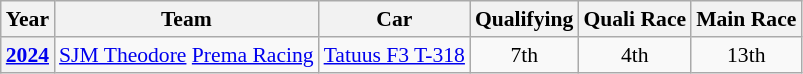<table class="wikitable" style="text-align:center; font-size:90%;">
<tr>
<th>Year</th>
<th>Team</th>
<th>Car</th>
<th>Qualifying</th>
<th>Quali Race</th>
<th>Main Race</th>
</tr>
<tr>
<th><a href='#'>2024</a></th>
<td style="text-align:left;"> <a href='#'>SJM Theodore</a> <a href='#'>Prema Racing</a></td>
<td style="text-align:left;"><a href='#'>Tatuus F3 T-318</a></td>
<td>7th</td>
<td>4th</td>
<td>13th</td>
</tr>
</table>
